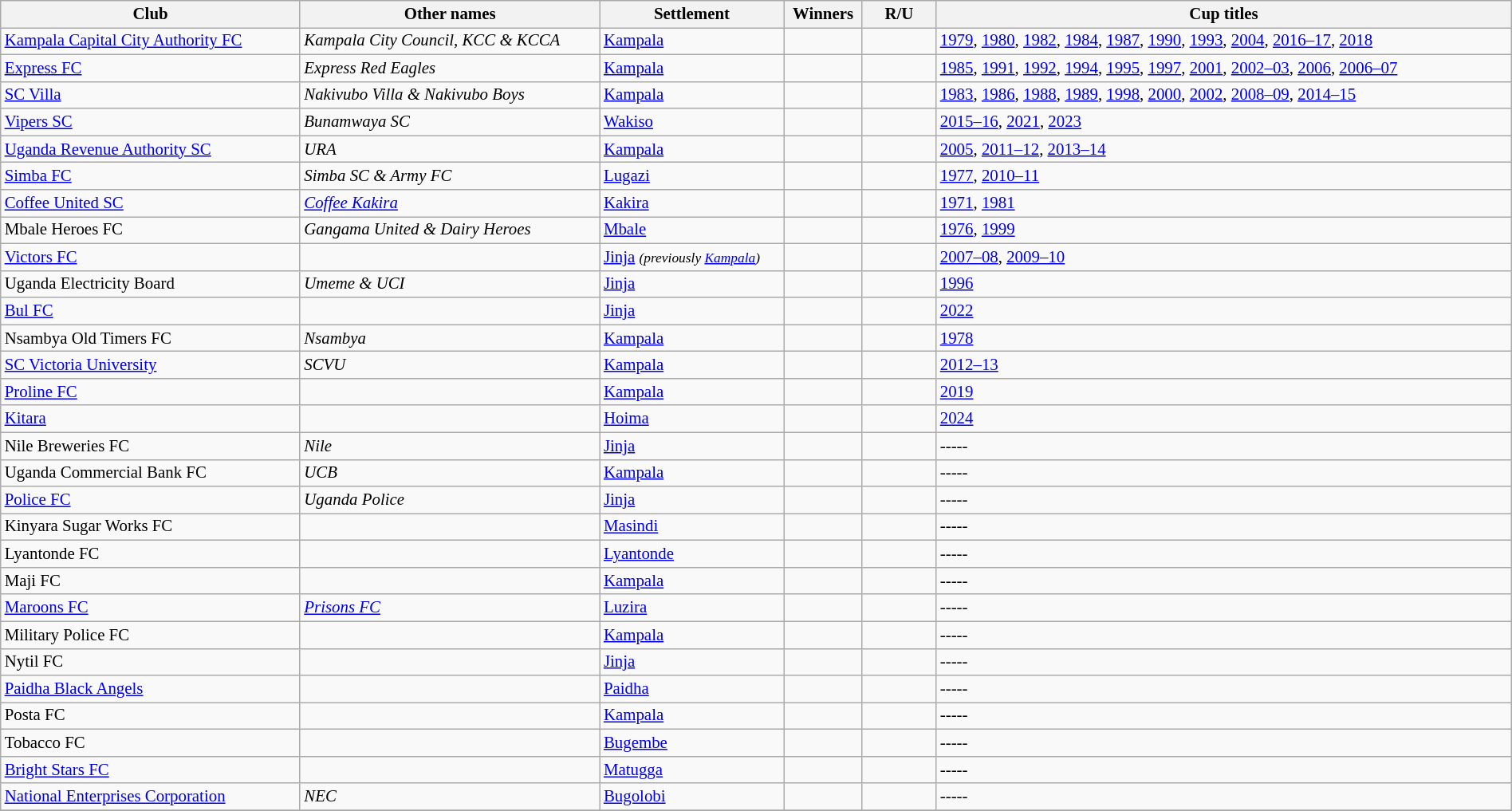<table class="wikitable" style="width:100%; font-size:87%">
<tr>
<th width="270px">Club</th>
<th width="270px">Other names</th>
<th width="160px">Settlement</th>
<th width="60px">Winners</th>
<th width="60px">R/U</th>
<th width="540px">Cup titles</th>
</tr>
<tr>
<td><a href='#'>Kampala Capital City Authority FC</a></td>
<td><em>Kampala City Council, KCC & KCCA</em></td>
<td><a href='#'>Kampala</a></td>
<td></td>
<td></td>
<td><a href='#'>1979</a>, <a href='#'>1980</a>, <a href='#'>1982</a>, <a href='#'>1984</a>, <a href='#'>1987</a>, <a href='#'>1990</a>, <a href='#'>1993</a>, <a href='#'>2004</a>, <a href='#'>2016–17</a>, <a href='#'>2018</a></td>
</tr>
<tr>
<td><a href='#'>Express FC</a></td>
<td><em>Express Red Eagles</em></td>
<td><a href='#'>Kampala</a></td>
<td></td>
<td></td>
<td><a href='#'>1985</a>, <a href='#'>1991</a>, <a href='#'>1992</a>, <a href='#'>1994</a>, <a href='#'>1995</a>, <a href='#'>1997</a>, <a href='#'>2001</a>, <a href='#'>2002–03</a>, <a href='#'>2006</a>, <a href='#'>2006–07</a></td>
</tr>
<tr>
<td><a href='#'>SC Villa</a></td>
<td><em>Nakivubo Villa & Nakivubo Boys</em></td>
<td><a href='#'>Kampala</a></td>
<td></td>
<td></td>
<td><a href='#'>1983</a>, <a href='#'>1986</a>, <a href='#'>1988</a>, <a href='#'>1989</a>, <a href='#'>1998</a>, <a href='#'>2000</a>, <a href='#'>2002</a>, <a href='#'>2008–09</a>, <a href='#'>2014–15</a></td>
</tr>
<tr>
<td><a href='#'>Vipers SC</a></td>
<td><em>Bunamwaya SC</em></td>
<td><a href='#'>Wakiso</a></td>
<td></td>
<td></td>
<td><a href='#'>2015–16</a>, <a href='#'>2021</a>, <a href='#'>2023</a></td>
</tr>
<tr>
<td><a href='#'>Uganda Revenue Authority SC</a></td>
<td><em>URA</em></td>
<td><a href='#'>Kampala</a></td>
<td></td>
<td></td>
<td><a href='#'>2005</a>, <a href='#'>2011–12</a>, <a href='#'>2013–14</a></td>
</tr>
<tr>
<td><a href='#'>Simba FC</a></td>
<td><em>Simba SC & Army FC</em></td>
<td><a href='#'>Lugazi</a></td>
<td></td>
<td></td>
<td><a href='#'>1977</a>, <a href='#'>2010–11</a></td>
</tr>
<tr>
<td><a href='#'>Coffee United SC</a></td>
<td><em><a href='#'>Coffee Kakira</a></em></td>
<td><a href='#'>Kakira</a></td>
<td></td>
<td></td>
<td><a href='#'>1971</a>, <a href='#'>1981</a></td>
</tr>
<tr>
<td>Mbale Heroes FC</td>
<td><em>Gangama United & Dairy Heroes</em></td>
<td><a href='#'>Mbale</a></td>
<td></td>
<td></td>
<td><a href='#'>1976</a>, <a href='#'>1999</a></td>
</tr>
<tr>
<td><a href='#'>Victors FC</a></td>
<td></td>
<td><a href='#'>Jinja</a> <small><em>(previously <a href='#'>Kampala</a>)</em></small></td>
<td></td>
<td></td>
<td><a href='#'>2007–08</a>, <a href='#'>2009–10</a></td>
</tr>
<tr>
<td>Uganda Electricity Board</td>
<td><em>Umeme & UCI</em></td>
<td><a href='#'>Jinja</a></td>
<td></td>
<td></td>
<td><a href='#'>1996</a></td>
</tr>
<tr>
<td><a href='#'>Bul FC</a></td>
<td></td>
<td><a href='#'>Jinja</a></td>
<td></td>
<td></td>
<td><a href='#'>2022</a></td>
</tr>
<tr>
<td>Nsambya Old Timers FC</td>
<td><em>Nsambya</em></td>
<td><a href='#'>Kampala</a></td>
<td></td>
<td></td>
<td><a href='#'>1978</a></td>
</tr>
<tr>
<td><a href='#'>SC Victoria University</a></td>
<td><em>SCVU</em></td>
<td><a href='#'>Kampala</a></td>
<td></td>
<td></td>
<td><a href='#'>2012–13</a></td>
</tr>
<tr>
<td><a href='#'>Proline FC</a></td>
<td></td>
<td><a href='#'>Kampala</a></td>
<td></td>
<td></td>
<td><a href='#'>2019</a></td>
</tr>
<tr>
<td><a href='#'>Kitara</a></td>
<td></td>
<td><a href='#'>Hoima</a></td>
<td></td>
<td></td>
<td><a href='#'>2024</a></td>
</tr>
<tr>
<td>Nile Breweries FC</td>
<td><em>Nile</em></td>
<td><a href='#'>Jinja</a></td>
<td></td>
<td></td>
<td>-----</td>
</tr>
<tr>
<td>Uganda Commercial Bank FC</td>
<td><em>UCB</em></td>
<td><a href='#'>Kampala</a></td>
<td></td>
<td></td>
<td>-----</td>
</tr>
<tr>
<td><a href='#'>Police FC</a></td>
<td><em>Uganda Police</em></td>
<td><a href='#'>Jinja</a></td>
<td></td>
<td></td>
<td>-----</td>
</tr>
<tr>
<td>Kinyara Sugar Works FC</td>
<td></td>
<td><a href='#'>Masindi</a></td>
<td></td>
<td></td>
<td>-----</td>
</tr>
<tr>
<td>Lyantonde FC</td>
<td></td>
<td><a href='#'>Lyantonde</a></td>
<td></td>
<td></td>
<td>-----</td>
</tr>
<tr>
<td>Maji FC</td>
<td></td>
<td><a href='#'>Kampala</a></td>
<td></td>
<td></td>
<td>-----</td>
</tr>
<tr>
<td><a href='#'>Maroons FC</a></td>
<td><em><a href='#'>Prisons FC</a></em></td>
<td><a href='#'>Luzira</a></td>
<td></td>
<td></td>
<td>-----</td>
</tr>
<tr>
<td>Military Police FC</td>
<td></td>
<td><a href='#'>Kampala</a></td>
<td></td>
<td></td>
<td>-----</td>
</tr>
<tr>
<td>Nytil FC</td>
<td></td>
<td><a href='#'>Jinja</a></td>
<td></td>
<td></td>
<td>-----</td>
</tr>
<tr>
<td><a href='#'>Paidha Black Angels</a></td>
<td></td>
<td><a href='#'>Paidha</a></td>
<td></td>
<td></td>
<td>-----</td>
</tr>
<tr>
<td>Posta FC</td>
<td></td>
<td><a href='#'>Kampala</a></td>
<td></td>
<td></td>
<td>-----</td>
</tr>
<tr>
<td>Tobacco FC</td>
<td></td>
<td><a href='#'>Bugembe</a></td>
<td></td>
<td></td>
<td>-----</td>
</tr>
<tr>
<td><a href='#'>Bright Stars FC</a></td>
<td></td>
<td><a href='#'>Matugga</a></td>
<td></td>
<td></td>
<td>-----</td>
</tr>
<tr>
<td><a href='#'>National Enterprises Corporation</a></td>
<td><em>NEC</em></td>
<td><a href='#'>Bugolobi</a></td>
<td></td>
<td></td>
<td>-----</td>
</tr>
<tr>
</tr>
</table>
